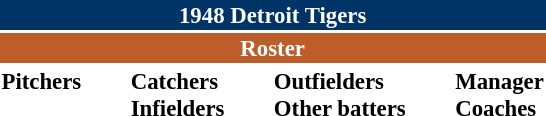<table class="toccolours" style="font-size: 95%;">
<tr>
<th colspan="10" style="background-color: #003366; color: white; text-align: center;">1948 Detroit Tigers</th>
</tr>
<tr>
<td colspan="10" style="background-color: #bd5d29; color: white; text-align: center;"><strong>Roster</strong></td>
</tr>
<tr>
<td valign="top"><strong>Pitchers</strong><br>










</td>
<td width="25px"></td>
<td valign="top"><strong>Catchers</strong><br>



<strong>Infielders</strong>








</td>
<td width="25px"></td>
<td valign="top"><strong>Outfielders</strong><br>






<strong>Other batters</strong>
</td>
<td width="25px"></td>
<td valign="top"><strong>Manager</strong><br>
<strong>Coaches</strong>


</td>
</tr>
</table>
